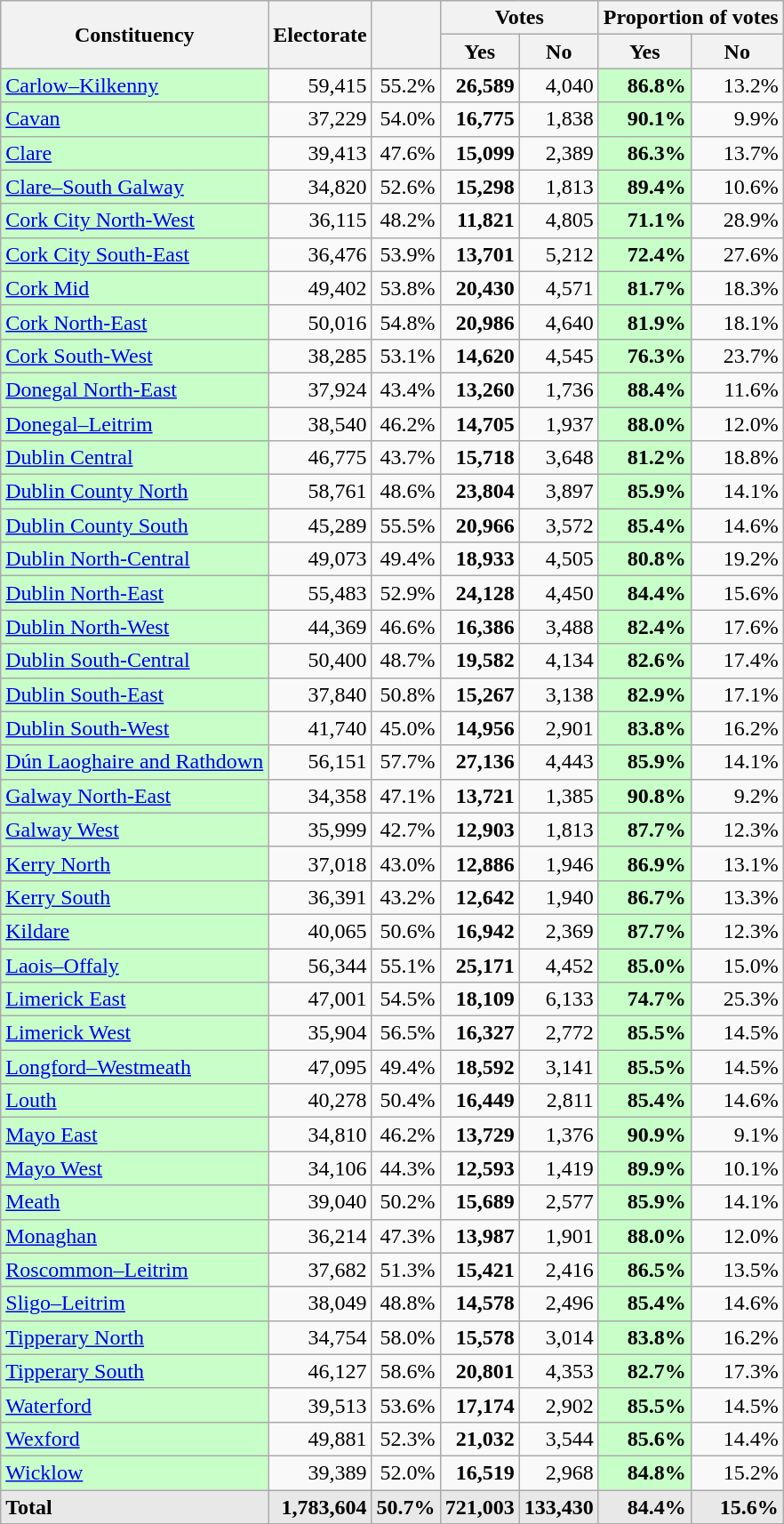<table class="wikitable sortable">
<tr>
<th rowspan=2>Constituency</th>
<th rowspan=2>Electorate</th>
<th rowspan=2></th>
<th colspan=2>Votes</th>
<th colspan=2>Proportion of votes</th>
</tr>
<tr>
<th>Yes</th>
<th>No</th>
<th>Yes</th>
<th>No</th>
</tr>
<tr>
<td style="background:#c8ffc8;"><a href='#'>Carlow–Kilkenny</a></td>
<td style="text-align: right;">59,415</td>
<td style="text-align: right;">55.2%</td>
<td style="text-align: right;"><strong>26,589</strong></td>
<td style="text-align: right;">4,040</td>
<td style="text-align: right; background:#c8ffc8;"><strong>86.8%</strong></td>
<td style="text-align: right;">13.2%</td>
</tr>
<tr>
<td style="background:#c8ffc8;"><a href='#'>Cavan</a></td>
<td style="text-align: right;">37,229</td>
<td style="text-align: right;">54.0%</td>
<td style="text-align: right;"><strong>16,775</strong></td>
<td style="text-align: right;">1,838</td>
<td style="text-align: right; background:#c8ffc8;"><strong>90.1%</strong></td>
<td style="text-align: right;">9.9%</td>
</tr>
<tr>
<td style="background:#c8ffc8;"><a href='#'>Clare</a></td>
<td style="text-align: right;">39,413</td>
<td style="text-align: right;">47.6%</td>
<td style="text-align: right;"><strong>15,099</strong></td>
<td style="text-align: right;">2,389</td>
<td style="text-align: right; background:#c8ffc8;"><strong>86.3%</strong></td>
<td style="text-align: right;">13.7%</td>
</tr>
<tr>
<td style="background:#c8ffc8;"><a href='#'>Clare–South Galway</a></td>
<td style="text-align: right;">34,820</td>
<td style="text-align: right;">52.6%</td>
<td style="text-align: right;"><strong>15,298</strong></td>
<td style="text-align: right;">1,813</td>
<td style="text-align: right; background:#c8ffc8;"><strong>89.4%</strong></td>
<td style="text-align: right;">10.6%</td>
</tr>
<tr>
<td style="background:#c8ffc8;"><a href='#'>Cork City North-West</a></td>
<td style="text-align: right;">36,115</td>
<td style="text-align: right;">48.2%</td>
<td style="text-align: right;"><strong>11,821</strong></td>
<td style="text-align: right;">4,805</td>
<td style="text-align: right; background:#c8ffc8;"><strong>71.1%</strong></td>
<td style="text-align: right;">28.9%</td>
</tr>
<tr>
<td style="background:#c8ffc8;"><a href='#'>Cork City South-East</a></td>
<td style="text-align: right;">36,476</td>
<td style="text-align: right;">53.9%</td>
<td style="text-align: right;"><strong>13,701</strong></td>
<td style="text-align: right;">5,212</td>
<td style="text-align: right; background:#c8ffc8;"><strong>72.4%</strong></td>
<td style="text-align: right;">27.6%</td>
</tr>
<tr>
<td style="background:#c8ffc8;"><a href='#'>Cork Mid</a></td>
<td style="text-align: right;">49,402</td>
<td style="text-align: right;">53.8%</td>
<td style="text-align: right;"><strong>20,430</strong></td>
<td style="text-align: right;">4,571</td>
<td style="text-align: right; background:#c8ffc8;"><strong>81.7%</strong></td>
<td style="text-align: right;">18.3%</td>
</tr>
<tr>
<td style="background:#c8ffc8;"><a href='#'>Cork North-East</a></td>
<td style="text-align: right;">50,016</td>
<td style="text-align: right;">54.8%</td>
<td style="text-align: right;"><strong>20,986</strong></td>
<td style="text-align: right;">4,640</td>
<td style="text-align: right; background:#c8ffc8;"><strong>81.9%</strong></td>
<td style="text-align: right;">18.1%</td>
</tr>
<tr>
<td style="background:#c8ffc8;"><a href='#'>Cork South-West</a></td>
<td style="text-align: right;">38,285</td>
<td style="text-align: right;">53.1%</td>
<td style="text-align: right;"><strong>14,620</strong></td>
<td style="text-align: right;">4,545</td>
<td style="text-align: right; background:#c8ffc8;"><strong>76.3%</strong></td>
<td style="text-align: right;">23.7%</td>
</tr>
<tr>
<td style="background:#c8ffc8;"><a href='#'>Donegal North-East</a></td>
<td style="text-align: right;">37,924</td>
<td style="text-align: right;">43.4%</td>
<td style="text-align: right;"><strong>13,260</strong></td>
<td style="text-align: right;">1,736</td>
<td style="text-align: right; background:#c8ffc8;"><strong>88.4%</strong></td>
<td style="text-align: right;">11.6%</td>
</tr>
<tr>
<td style="background:#c8ffc8;"><a href='#'>Donegal–Leitrim</a></td>
<td style="text-align: right;">38,540</td>
<td style="text-align: right;">46.2%</td>
<td style="text-align: right;"><strong>14,705</strong></td>
<td style="text-align: right;">1,937</td>
<td style="text-align: right; background:#c8ffc8;"><strong>88.0%</strong></td>
<td style="text-align: right;">12.0%</td>
</tr>
<tr>
<td style="background:#c8ffc8;"><a href='#'>Dublin Central</a></td>
<td style="text-align: right;">46,775</td>
<td style="text-align: right;">43.7%</td>
<td style="text-align: right;"><strong>15,718</strong></td>
<td style="text-align: right;">3,648</td>
<td style="text-align: right; background:#c8ffc8;"><strong>81.2%</strong></td>
<td style="text-align: right;">18.8%</td>
</tr>
<tr>
<td style="background:#c8ffc8;"><a href='#'>Dublin County North</a></td>
<td style="text-align: right;">58,761</td>
<td style="text-align: right;">48.6%</td>
<td style="text-align: right;"><strong>23,804</strong></td>
<td style="text-align: right;">3,897</td>
<td style="text-align: right; background:#c8ffc8;"><strong>85.9%</strong></td>
<td style="text-align: right;">14.1%</td>
</tr>
<tr>
<td style="background:#c8ffc8;"><a href='#'>Dublin County South</a></td>
<td style="text-align: right;">45,289</td>
<td style="text-align: right;">55.5%</td>
<td style="text-align: right;"><strong>20,966</strong></td>
<td style="text-align: right;">3,572</td>
<td style="text-align: right; background:#c8ffc8;"><strong>85.4%</strong></td>
<td style="text-align: right;">14.6%</td>
</tr>
<tr>
<td style="background:#c8ffc8;"><a href='#'>Dublin North-Central</a></td>
<td style="text-align: right;">49,073</td>
<td style="text-align: right;">49.4%</td>
<td style="text-align: right;"><strong>18,933</strong></td>
<td style="text-align: right;">4,505</td>
<td style="text-align: right; background:#c8ffc8;"><strong>80.8%</strong></td>
<td style="text-align: right;">19.2%</td>
</tr>
<tr>
<td style="background:#c8ffc8;"><a href='#'>Dublin North-East</a></td>
<td style="text-align: right;">55,483</td>
<td style="text-align: right;">52.9%</td>
<td style="text-align: right;"><strong>24,128</strong></td>
<td style="text-align: right;">4,450</td>
<td style="text-align: right; background:#c8ffc8;"><strong>84.4%</strong></td>
<td style="text-align: right;">15.6%</td>
</tr>
<tr>
<td style="background:#c8ffc8;"><a href='#'>Dublin North-West</a></td>
<td style="text-align: right;">44,369</td>
<td style="text-align: right;">46.6%</td>
<td style="text-align: right;"><strong>16,386</strong></td>
<td style="text-align: right;">3,488</td>
<td style="text-align: right; background:#c8ffc8;"><strong>82.4%</strong></td>
<td style="text-align: right;">17.6%</td>
</tr>
<tr>
<td style="background:#c8ffc8;"><a href='#'>Dublin South-Central</a></td>
<td style="text-align: right;">50,400</td>
<td style="text-align: right;">48.7%</td>
<td style="text-align: right;"><strong>19,582</strong></td>
<td style="text-align: right;">4,134</td>
<td style="text-align: right; background:#c8ffc8;"><strong>82.6%</strong></td>
<td style="text-align: right;">17.4%</td>
</tr>
<tr>
<td style="background:#c8ffc8;"><a href='#'>Dublin South-East</a></td>
<td style="text-align: right;">37,840</td>
<td style="text-align: right;">50.8%</td>
<td style="text-align: right;"><strong>15,267</strong></td>
<td style="text-align: right;">3,138</td>
<td style="text-align: right; background:#c8ffc8;"><strong>82.9%</strong></td>
<td style="text-align: right;">17.1%</td>
</tr>
<tr>
<td style="background:#c8ffc8;"><a href='#'>Dublin South-West</a></td>
<td style="text-align: right;">41,740</td>
<td style="text-align: right;">45.0%</td>
<td style="text-align: right;"><strong>14,956</strong></td>
<td style="text-align: right;">2,901</td>
<td style="text-align: right; background:#c8ffc8;"><strong>83.8%</strong></td>
<td style="text-align: right;">16.2%</td>
</tr>
<tr>
<td style="background:#c8ffc8;"><a href='#'>Dún Laoghaire and Rathdown</a></td>
<td style="text-align: right;">56,151</td>
<td style="text-align: right;">57.7%</td>
<td style="text-align: right;"><strong>27,136</strong></td>
<td style="text-align: right;">4,443</td>
<td style="text-align: right; background:#c8ffc8;"><strong>85.9%</strong></td>
<td style="text-align: right;">14.1%</td>
</tr>
<tr>
<td style="background:#c8ffc8;"><a href='#'>Galway North-East</a></td>
<td style="text-align: right;">34,358</td>
<td style="text-align: right;">47.1%</td>
<td style="text-align: right;"><strong>13,721</strong></td>
<td style="text-align: right;">1,385</td>
<td style="text-align: right; background:#c8ffc8;"><strong>90.8%</strong></td>
<td style="text-align: right;">9.2%</td>
</tr>
<tr>
<td style="background:#c8ffc8;"><a href='#'>Galway West</a></td>
<td style="text-align: right;">35,999</td>
<td style="text-align: right;">42.7%</td>
<td style="text-align: right;"><strong>12,903</strong></td>
<td style="text-align: right;">1,813</td>
<td style="text-align: right; background:#c8ffc8;"><strong>87.7%</strong></td>
<td style="text-align: right;">12.3%</td>
</tr>
<tr>
<td style="background:#c8ffc8;"><a href='#'>Kerry North</a></td>
<td style="text-align: right;">37,018</td>
<td style="text-align: right;">43.0%</td>
<td style="text-align: right;"><strong>12,886</strong></td>
<td style="text-align: right;">1,946</td>
<td style="text-align: right; background:#c8ffc8;"><strong>86.9%</strong></td>
<td style="text-align: right;">13.1%</td>
</tr>
<tr>
<td style="background:#c8ffc8;"><a href='#'>Kerry South</a></td>
<td style="text-align: right;">36,391</td>
<td style="text-align: right;">43.2%</td>
<td style="text-align: right;"><strong>12,642</strong></td>
<td style="text-align: right;">1,940</td>
<td style="text-align: right; background:#c8ffc8;"><strong>86.7%</strong></td>
<td style="text-align: right;">13.3%</td>
</tr>
<tr>
<td style="background:#c8ffc8;"><a href='#'>Kildare</a></td>
<td style="text-align: right;">40,065</td>
<td style="text-align: right;">50.6%</td>
<td style="text-align: right;"><strong>16,942</strong></td>
<td style="text-align: right;">2,369</td>
<td style="text-align: right; background:#c8ffc8;"><strong>87.7%</strong></td>
<td style="text-align: right;">12.3%</td>
</tr>
<tr>
<td style="background:#c8ffc8;"><a href='#'>Laois–Offaly</a></td>
<td style="text-align: right;">56,344</td>
<td style="text-align: right;">55.1%</td>
<td style="text-align: right;"><strong>25,171</strong></td>
<td style="text-align: right;">4,452</td>
<td style="text-align: right; background:#c8ffc8;"><strong>85.0%</strong></td>
<td style="text-align: right;">15.0%</td>
</tr>
<tr>
<td style="background:#c8ffc8;"><a href='#'>Limerick East</a></td>
<td style="text-align: right;">47,001</td>
<td style="text-align: right;">54.5%</td>
<td style="text-align: right;"><strong>18,109</strong></td>
<td style="text-align: right;">6,133</td>
<td style="text-align: right; background:#c8ffc8;"><strong>74.7%</strong></td>
<td style="text-align: right;">25.3%</td>
</tr>
<tr>
<td style="background:#c8ffc8;"><a href='#'>Limerick West</a></td>
<td style="text-align: right;">35,904</td>
<td style="text-align: right;">56.5%</td>
<td style="text-align: right;"><strong>16,327</strong></td>
<td style="text-align: right;">2,772</td>
<td style="text-align: right; background:#c8ffc8;"><strong>85.5%</strong></td>
<td style="text-align: right;">14.5%</td>
</tr>
<tr>
<td style="background:#c8ffc8;"><a href='#'>Longford–Westmeath</a></td>
<td style="text-align: right;">47,095</td>
<td style="text-align: right;">49.4%</td>
<td style="text-align: right;"><strong>18,592</strong></td>
<td style="text-align: right;">3,141</td>
<td style="text-align: right; background:#c8ffc8;"><strong>85.5%</strong></td>
<td style="text-align: right;">14.5%</td>
</tr>
<tr>
<td style="background:#c8ffc8;"><a href='#'>Louth</a></td>
<td style="text-align: right;">40,278</td>
<td style="text-align: right;">50.4%</td>
<td style="text-align: right;"><strong>16,449</strong></td>
<td style="text-align: right;">2,811</td>
<td style="text-align: right; background:#c8ffc8;"><strong>85.4%</strong></td>
<td style="text-align: right;">14.6%</td>
</tr>
<tr>
<td style="background:#c8ffc8;"><a href='#'>Mayo East</a></td>
<td style="text-align: right;">34,810</td>
<td style="text-align: right;">46.2%</td>
<td style="text-align: right;"><strong>13,729</strong></td>
<td style="text-align: right;">1,376</td>
<td style="text-align: right; background:#c8ffc8;"><strong>90.9%</strong></td>
<td style="text-align: right;">9.1%</td>
</tr>
<tr>
<td style="background:#c8ffc8;"><a href='#'>Mayo West</a></td>
<td style="text-align: right;">34,106</td>
<td style="text-align: right;">44.3%</td>
<td style="text-align: right;"><strong>12,593</strong></td>
<td style="text-align: right;">1,419</td>
<td style="text-align: right; background:#c8ffc8;"><strong>89.9%</strong></td>
<td style="text-align: right;">10.1%</td>
</tr>
<tr>
<td style="background:#c8ffc8;"><a href='#'>Meath</a></td>
<td style="text-align: right;">39,040</td>
<td style="text-align: right;">50.2%</td>
<td style="text-align: right;"><strong>15,689</strong></td>
<td style="text-align: right;">2,577</td>
<td style="text-align: right; background:#c8ffc8;"><strong>85.9%</strong></td>
<td style="text-align: right;">14.1%</td>
</tr>
<tr>
<td style="background:#c8ffc8;"><a href='#'>Monaghan</a></td>
<td style="text-align: right;">36,214</td>
<td style="text-align: right;">47.3%</td>
<td style="text-align: right;"><strong>13,987</strong></td>
<td style="text-align: right;">1,901</td>
<td style="text-align: right; background:#c8ffc8;"><strong>88.0%</strong></td>
<td style="text-align: right;">12.0%</td>
</tr>
<tr>
<td style="background:#c8ffc8;"><a href='#'>Roscommon–Leitrim</a></td>
<td style="text-align: right;">37,682</td>
<td style="text-align: right;">51.3%</td>
<td style="text-align: right;"><strong>15,421</strong></td>
<td style="text-align: right;">2,416</td>
<td style="text-align: right; background:#c8ffc8;"><strong>86.5%</strong></td>
<td style="text-align: right;">13.5%</td>
</tr>
<tr>
<td style="background:#c8ffc8;"><a href='#'>Sligo–Leitrim</a></td>
<td style="text-align: right;">38,049</td>
<td style="text-align: right;">48.8%</td>
<td style="text-align: right;"><strong>14,578</strong></td>
<td style="text-align: right;">2,496</td>
<td style="text-align: right; background:#c8ffc8;"><strong>85.4%</strong></td>
<td style="text-align: right;">14.6%</td>
</tr>
<tr>
<td style="background:#c8ffc8;"><a href='#'>Tipperary North</a></td>
<td style="text-align: right;">34,754</td>
<td style="text-align: right;">58.0%</td>
<td style="text-align: right;"><strong>15,578</strong></td>
<td style="text-align: right;">3,014</td>
<td style="text-align: right; background:#c8ffc8;"><strong>83.8%</strong></td>
<td style="text-align: right;">16.2%</td>
</tr>
<tr>
<td style="background:#c8ffc8;"><a href='#'>Tipperary South</a></td>
<td style="text-align: right;">46,127</td>
<td style="text-align: right;">58.6%</td>
<td style="text-align: right;"><strong>20,801</strong></td>
<td style="text-align: right;">4,353</td>
<td style="text-align: right; background:#c8ffc8;"><strong>82.7%</strong></td>
<td style="text-align: right;">17.3%</td>
</tr>
<tr>
<td style="background:#c8ffc8;"><a href='#'>Waterford</a></td>
<td style="text-align: right;">39,513</td>
<td style="text-align: right;">53.6%</td>
<td style="text-align: right;"><strong>17,174</strong></td>
<td style="text-align: right;">2,902</td>
<td style="text-align: right; background:#c8ffc8;"><strong>85.5%</strong></td>
<td style="text-align: right;">14.5%</td>
</tr>
<tr>
<td style="background:#c8ffc8;"><a href='#'>Wexford</a></td>
<td style="text-align: right;">49,881</td>
<td style="text-align: right;">52.3%</td>
<td style="text-align: right;"><strong>21,032</strong></td>
<td style="text-align: right;">3,544</td>
<td style="text-align: right; background:#c8ffc8;"><strong>85.6%</strong></td>
<td style="text-align: right;">14.4%</td>
</tr>
<tr>
<td style="background:#c8ffc8;"><a href='#'>Wicklow</a></td>
<td style="text-align: right;">39,389</td>
<td style="text-align: right;">52.0%</td>
<td style="text-align: right;"><strong>16,519</strong></td>
<td style="text-align: right;">2,968</td>
<td style="text-align: right; background:#c8ffc8;"><strong>84.8%</strong></td>
<td style="text-align: right;">15.2%</td>
</tr>
<tr class="sortbottom" style="font-weight:bold; background:rgb(232,232,232);">
<td>Total</td>
<td style="text-align: right;">1,783,604</td>
<td style="text-align: right;">50.7%</td>
<td style="text-align: right;">721,003</td>
<td style="text-align: right;">133,430</td>
<td style="text-align: right;">84.4%</td>
<td style="text-align: right;">15.6%</td>
</tr>
</table>
